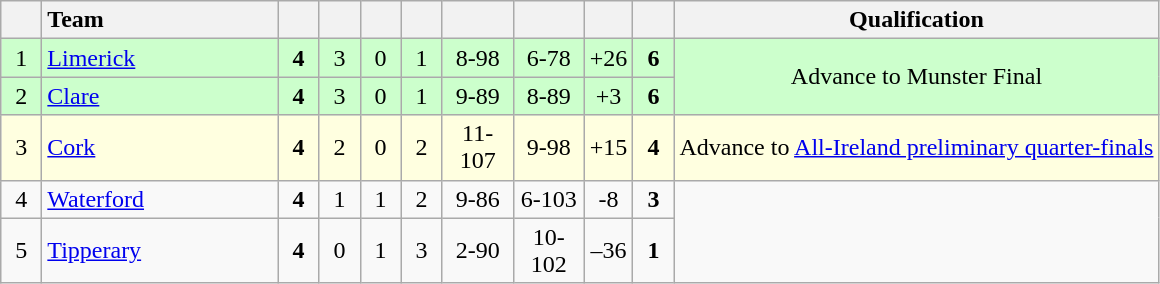<table class="wikitable" style="text-align:center">
<tr>
<th width="20"></th>
<th width="150" style="text-align:left;">Team</th>
<th width="20"></th>
<th width="20"></th>
<th width="20"></th>
<th width="20"></th>
<th width="40"></th>
<th width="40"></th>
<th width="20"></th>
<th width="20"></th>
<th>Qualification</th>
</tr>
<tr style="background:#ccffcc">
<td>1</td>
<td style="text-align:left"> <a href='#'>Limerick</a></td>
<td><strong>4</strong></td>
<td>3</td>
<td>0</td>
<td>1</td>
<td>8-98</td>
<td>6-78</td>
<td>+26</td>
<td><strong>6</strong></td>
<td rowspan="2">Advance to Munster Final</td>
</tr>
<tr style="background:#ccffcc">
<td>2</td>
<td style="text-align:left"> <a href='#'>Clare</a></td>
<td><strong>4</strong></td>
<td>3</td>
<td>0</td>
<td>1</td>
<td>9-89</td>
<td>8-89</td>
<td>+3</td>
<td><strong>6</strong></td>
</tr>
<tr style="background:#FFFFE0">
<td>3</td>
<td style="text-align:left"> <a href='#'>Cork</a></td>
<td><strong>4</strong></td>
<td>2</td>
<td>0</td>
<td>2</td>
<td>11-107</td>
<td>9-98</td>
<td>+15</td>
<td><strong>4</strong></td>
<td>Advance to <a href='#'>All-Ireland preliminary quarter-finals</a></td>
</tr>
<tr>
<td>4</td>
<td style="text-align:left"> <a href='#'>Waterford</a></td>
<td><strong>4</strong></td>
<td>1</td>
<td>1</td>
<td>2</td>
<td>9-86</td>
<td>6-103</td>
<td>-8</td>
<td><strong>3</strong></td>
<td rowspan="2"></td>
</tr>
<tr>
<td>5</td>
<td style="text-align:left"> <a href='#'>Tipperary</a></td>
<td><strong>4</strong></td>
<td>0</td>
<td>1</td>
<td>3</td>
<td>2-90</td>
<td>10-102</td>
<td>–36</td>
<td><strong>1</strong></td>
</tr>
</table>
